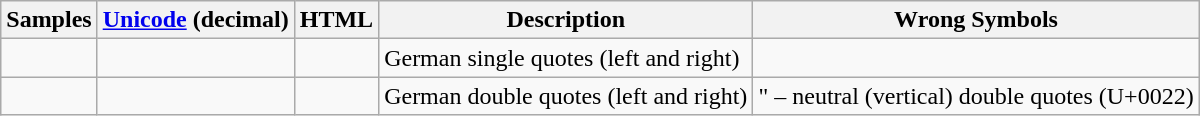<table class="wikitable">
<tr>
<th>Samples</th>
<th><a href='#'>Unicode</a> (decimal)</th>
<th>HTML</th>
<th>Description</th>
<th>Wrong Symbols</th>
</tr>
<tr>
<td></td>
<td></td>
<td></td>
<td>German single quotes (left and right)</td>
<td></td>
</tr>
<tr>
<td></td>
<td></td>
<td></td>
<td>German double quotes (left and right)</td>
<td>" – neutral (vertical) double quotes (U+0022)</td>
</tr>
</table>
